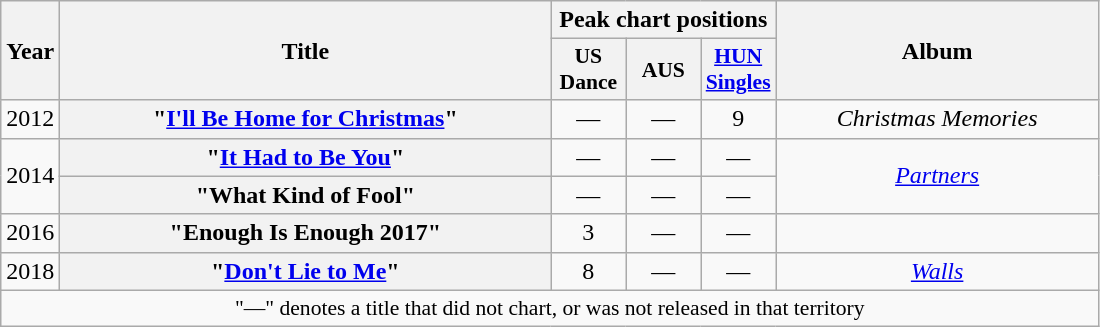<table class="wikitable plainrowheaders" style="text-align:center;">
<tr>
<th scope="col" rowspan="2" style="width:1em;">Year</th>
<th scope="col" rowspan="2" style="width:20em;">Title</th>
<th scope="col" colspan="3">Peak chart positions</th>
<th scope="col" rowspan="2" style="width:13em;">Album</th>
</tr>
<tr>
<th scope="col" style="width:3em;font-size:90%;">US<br>Dance<br></th>
<th scope="col" style="width:3em;font-size:90%;">AUS<br></th>
<th scope="col" style="width:3em;font-size:90%;"><a href='#'>HUN<br>Singles</a><br></th>
</tr>
<tr>
<td>2012</td>
<th scope="row">"<a href='#'>I'll Be Home for Christmas</a>"</th>
<td>—</td>
<td>—</td>
<td>9</td>
<td><em>Christmas Memories</em></td>
</tr>
<tr>
<td rowspan="2">2014</td>
<th scope="row">"<a href='#'>It Had to Be You</a>"<br></th>
<td>—</td>
<td>—</td>
<td>—</td>
<td rowspan="2"><em><a href='#'>Partners</a></em></td>
</tr>
<tr>
<th scope="row">"What Kind of Fool"<br></th>
<td>—</td>
<td>—</td>
<td>—</td>
</tr>
<tr>
<td>2016</td>
<th scope="row">"Enough Is Enough 2017"<br></th>
<td>3</td>
<td>—</td>
<td>—</td>
<td></td>
</tr>
<tr>
<td>2018</td>
<th scope="row">"<a href='#'>Don't Lie to Me</a>"</th>
<td>8</td>
<td>—</td>
<td>—</td>
<td><em><a href='#'>Walls</a></em></td>
</tr>
<tr>
<td colspan="6" style="font-size:90%">"—" denotes a title that did not chart, or was not released in that territory</td>
</tr>
</table>
